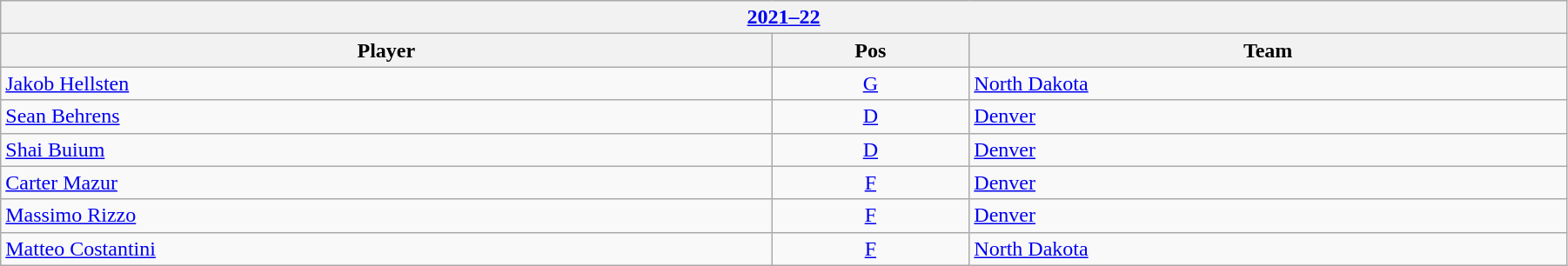<table class="wikitable" width=95%>
<tr>
<th colspan=3><a href='#'>2021–22</a></th>
</tr>
<tr>
<th>Player</th>
<th>Pos</th>
<th>Team</th>
</tr>
<tr>
<td><a href='#'>Jakob Hellsten</a></td>
<td align=center><a href='#'>G</a></td>
<td><a href='#'>North Dakota</a></td>
</tr>
<tr>
<td><a href='#'>Sean Behrens</a></td>
<td align=center><a href='#'>D</a></td>
<td><a href='#'>Denver</a></td>
</tr>
<tr>
<td><a href='#'>Shai Buium</a></td>
<td align=center><a href='#'>D</a></td>
<td><a href='#'>Denver</a></td>
</tr>
<tr>
<td><a href='#'>Carter Mazur</a></td>
<td align=center><a href='#'>F</a></td>
<td><a href='#'>Denver</a></td>
</tr>
<tr>
<td><a href='#'>Massimo Rizzo</a></td>
<td align=center><a href='#'>F</a></td>
<td><a href='#'>Denver</a></td>
</tr>
<tr>
<td><a href='#'>Matteo Costantini</a></td>
<td align=center><a href='#'>F</a></td>
<td><a href='#'>North Dakota</a></td>
</tr>
</table>
